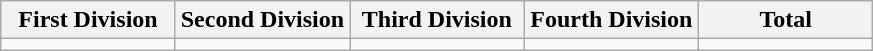<table class="wikitable">
<tr>
<th width="20%">First Division</th>
<th width="20%">Second Division</th>
<th width="20%">Third Division</th>
<th width="20%">Fourth Division</th>
<th width="20%">Total</th>
</tr>
<tr>
<td></td>
<td></td>
<td></td>
<td></td>
<td></td>
</tr>
</table>
